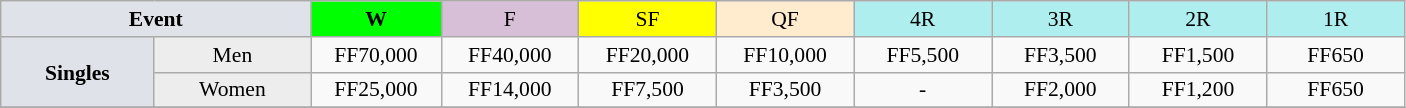<table class=wikitable style=font-size:90%;text-align:center>
<tr>
<td width=200 colspan=2 bgcolor=#dfe2e9><strong>Event</strong></td>
<td width=80 bgcolor=lime><strong>W</strong></td>
<td width=85 bgcolor=#D8BFD8>F</td>
<td width=85 bgcolor=#FFFF00>SF</td>
<td width=85 bgcolor=#ffebcd>QF</td>
<td width=85 bgcolor=#afeeee>4R</td>
<td width=85 bgcolor=#afeeee>3R</td>
<td width=85 bgcolor=#afeeee>2R</td>
<td width=85 bgcolor=#afeeee>1R</td>
</tr>
<tr>
<td rowspan=2 bgcolor=#dfe2e9><strong>Singles</strong> </td>
<td bgcolor=#EDEDED>Men</td>
<td>FF70,000</td>
<td>FF40,000</td>
<td>FF20,000</td>
<td>FF10,000</td>
<td>FF5,500</td>
<td>FF3,500</td>
<td>FF1,500</td>
<td>FF650</td>
</tr>
<tr>
<td bgcolor=#EDEDED>Women</td>
<td>FF25,000</td>
<td>FF14,000</td>
<td>FF7,500</td>
<td>FF3,500</td>
<td>-</td>
<td>FF2,000</td>
<td>FF1,200</td>
<td>FF650</td>
</tr>
<tr>
</tr>
</table>
